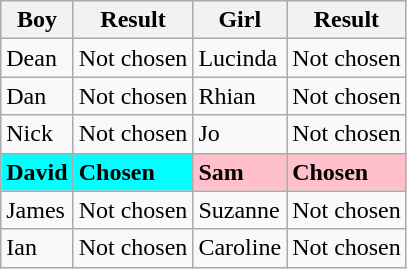<table class="wikitable">
<tr>
<th>Boy</th>
<th>Result</th>
<th>Girl</th>
<th>Result</th>
</tr>
<tr>
<td>Dean</td>
<td>Not chosen</td>
<td>Lucinda</td>
<td>Not chosen</td>
</tr>
<tr>
<td>Dan</td>
<td>Not chosen</td>
<td>Rhian</td>
<td>Not chosen</td>
</tr>
<tr>
<td>Nick</td>
<td>Not chosen</td>
<td>Jo</td>
<td>Not chosen</td>
</tr>
<tr>
<td style="background:cyan;"><strong>David</strong></td>
<td style="background:cyan;"><strong>Chosen</strong></td>
<td style="background:pink;"><strong>Sam</strong></td>
<td style="background:pink;"><strong>Chosen</strong></td>
</tr>
<tr>
<td>James</td>
<td>Not chosen</td>
<td>Suzanne</td>
<td>Not chosen</td>
</tr>
<tr>
<td>Ian</td>
<td>Not chosen</td>
<td>Caroline</td>
<td>Not chosen</td>
</tr>
</table>
